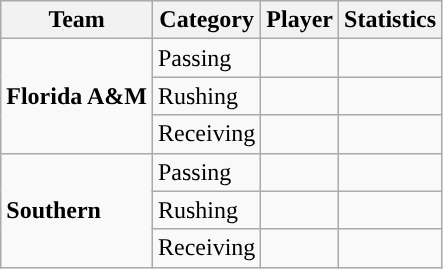<table class="wikitable" style="float: left;">
<tr>
<th>Team</th>
<th>Category</th>
<th>Player</th>
<th>Statistics</th>
</tr>
<tr>
<td rowspan=3><strong>Florida A&M</strong></td>
<td>Passing</td>
<td> </td>
<td> </td>
</tr>
<tr>
<td>Rushing</td>
<td> </td>
<td> </td>
</tr>
<tr>
<td>Receiving</td>
<td> </td>
<td> </td>
</tr>
<tr>
<td rowspan=3><strong>Southern</strong></td>
<td>Passing</td>
<td> </td>
<td> </td>
</tr>
<tr>
<td>Rushing</td>
<td> </td>
<td> </td>
</tr>
<tr>
<td>Receiving</td>
<td> </td>
<td> </td>
</tr>
</table>
